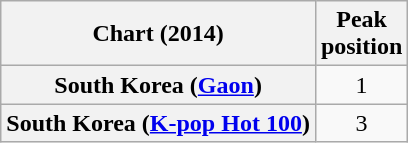<table class="wikitable plainrowheaders">
<tr>
<th>Chart (2014)</th>
<th>Peak<br>position</th>
</tr>
<tr>
<th scope="row">South Korea (<a href='#'>Gaon</a>)</th>
<td align="center">1</td>
</tr>
<tr>
<th scope="row">South Korea (<a href='#'>K-pop Hot 100</a>)</th>
<td align="center">3</td>
</tr>
</table>
